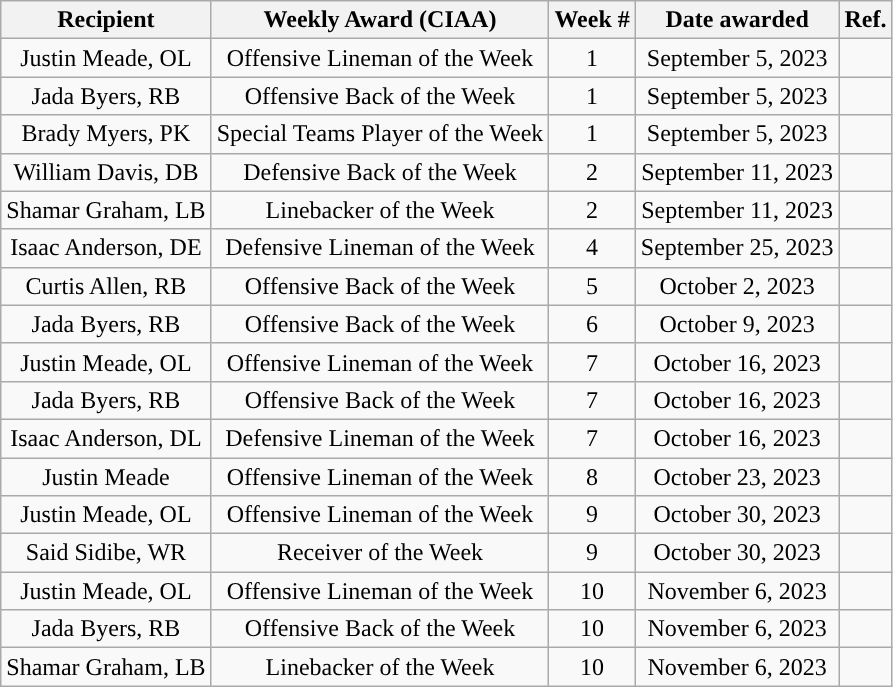<table class="wikitable sortable" style="text-align:center">
<tr>
<th>Recipient</th>
<th>Weekly Award (CIAA)</th>
<th>Week #</th>
<th>Date awarded</th>
<th>Ref.</th>
</tr>
<tr>
<td>Justin Meade, OL</td>
<td>Offensive Lineman of the Week</td>
<td>1</td>
<td>September 5, 2023</td>
<td></td>
</tr>
<tr>
<td>Jada Byers, RB</td>
<td>Offensive Back of the Week</td>
<td>1</td>
<td>September 5, 2023</td>
<td></td>
</tr>
<tr>
<td>Brady Myers, PK</td>
<td>Special Teams Player of the Week</td>
<td>1</td>
<td>September 5, 2023</td>
<td></td>
</tr>
<tr>
<td>William Davis, DB</td>
<td>Defensive Back of the Week</td>
<td>2</td>
<td>September 11, 2023</td>
<td></td>
</tr>
<tr>
<td>Shamar Graham, LB</td>
<td>Linebacker of the Week</td>
<td>2</td>
<td>September 11, 2023</td>
<td></td>
</tr>
<tr>
<td>Isaac Anderson, DE</td>
<td>Defensive Lineman of the Week</td>
<td>4</td>
<td>September 25, 2023</td>
<td></td>
</tr>
<tr>
<td>Curtis Allen, RB</td>
<td>Offensive Back of the Week</td>
<td>5</td>
<td>October 2, 2023</td>
<td></td>
</tr>
<tr>
<td>Jada Byers, RB</td>
<td>Offensive Back of the Week</td>
<td>6</td>
<td>October 9, 2023</td>
<td></td>
</tr>
<tr>
<td>Justin Meade, OL</td>
<td>Offensive Lineman of the Week</td>
<td>7</td>
<td>October 16, 2023</td>
<td></td>
</tr>
<tr>
<td>Jada Byers, RB</td>
<td>Offensive Back of the Week</td>
<td>7</td>
<td>October 16, 2023</td>
<td></td>
</tr>
<tr>
<td>Isaac Anderson, DL</td>
<td>Defensive Lineman of the Week</td>
<td>7</td>
<td>October 16, 2023</td>
<td></td>
</tr>
<tr>
<td>Justin Meade</td>
<td>Offensive Lineman of the Week</td>
<td>8</td>
<td>October 23, 2023</td>
<td></td>
</tr>
<tr>
<td>Justin Meade, OL</td>
<td>Offensive Lineman of the Week</td>
<td>9</td>
<td>October 30, 2023</td>
<td></td>
</tr>
<tr>
<td>Said Sidibe, WR</td>
<td>Receiver of the Week</td>
<td>9</td>
<td>October 30, 2023</td>
<td></td>
</tr>
<tr>
<td>Justin Meade, OL</td>
<td>Offensive Lineman of the Week</td>
<td>10</td>
<td>November 6, 2023</td>
<td></td>
</tr>
<tr>
<td>Jada Byers, RB</td>
<td>Offensive Back of the Week</td>
<td>10</td>
<td>November 6, 2023</td>
<td></td>
</tr>
<tr>
<td>Shamar Graham, LB</td>
<td>Linebacker of the Week</td>
<td>10</td>
<td>November 6, 2023</td>
<td></td>
</tr>
</table>
